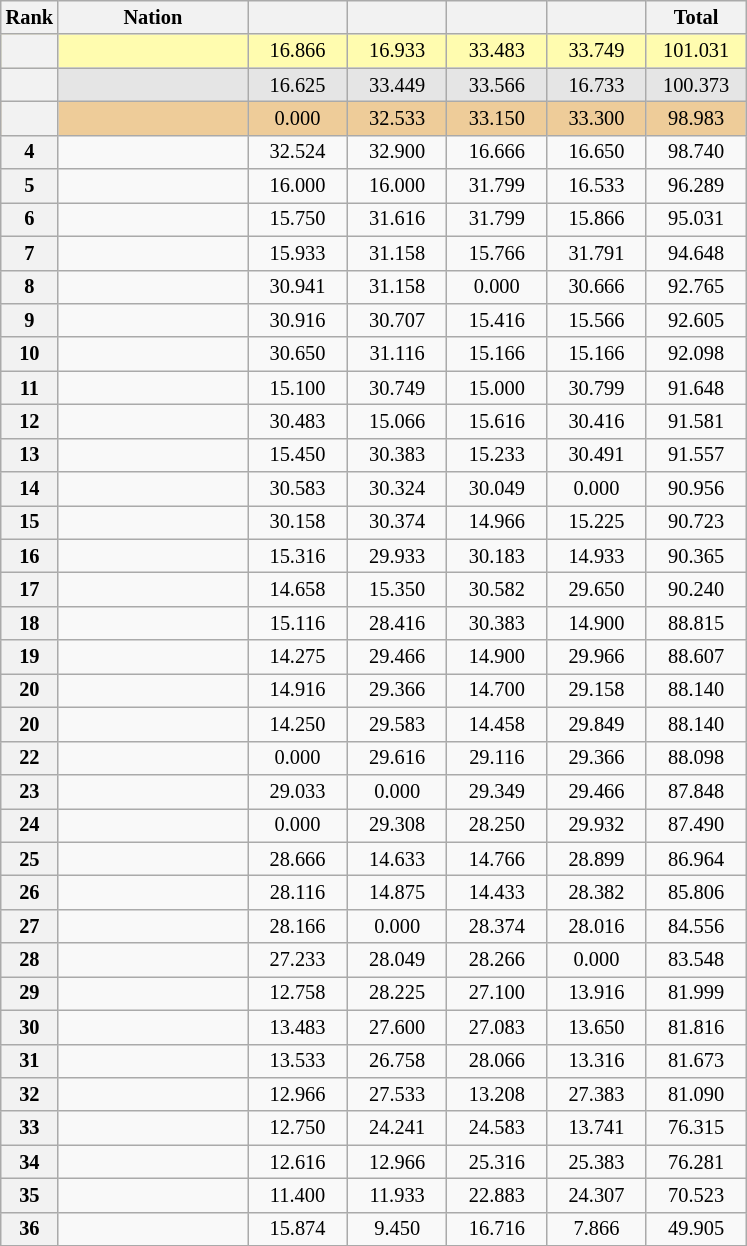<table class="wikitable sortable" style="text-align:center; font-size:85%">
<tr>
<th scope="col" style="width:20px;">Rank</th>
<th ! scope="col" style="width:120px;">Nation</th>
<th ! scope="col" style="width:60px;"></th>
<th ! scope="col" style="width:60px;"></th>
<th ! scope="col" style="width:60px;"></th>
<th ! scope="col" style="width:60px;"></th>
<th ! scope="col" style="width:60px;">Total</th>
</tr>
<tr bgcolor=fffcaf>
<th scope=row></th>
<td align=left></td>
<td>16.866</td>
<td>16.933</td>
<td>33.483</td>
<td>33.749</td>
<td>101.031</td>
</tr>
<tr bgcolor=e5e5e5>
<th scope=row></th>
<td align=left></td>
<td>16.625</td>
<td>33.449</td>
<td>33.566</td>
<td>16.733</td>
<td>100.373</td>
</tr>
<tr bgcolor=eecc99>
<th scope=row></th>
<td align=left></td>
<td>0.000</td>
<td>32.533</td>
<td>33.150</td>
<td>33.300</td>
<td>98.983</td>
</tr>
<tr>
<th scope=row>4</th>
<td align=left></td>
<td>32.524</td>
<td>32.900</td>
<td>16.666</td>
<td>16.650</td>
<td>98.740</td>
</tr>
<tr>
<th scope=row>5</th>
<td align=left></td>
<td>16.000</td>
<td>16.000</td>
<td>31.799</td>
<td>16.533</td>
<td>96.289</td>
</tr>
<tr>
<th scope=row>6</th>
<td align=left></td>
<td>15.750</td>
<td>31.616</td>
<td>31.799</td>
<td>15.866</td>
<td>95.031</td>
</tr>
<tr>
<th scope=row>7</th>
<td align=left></td>
<td>15.933</td>
<td>31.158</td>
<td>15.766</td>
<td>31.791</td>
<td>94.648</td>
</tr>
<tr>
<th scope=row>8</th>
<td align=left></td>
<td>30.941</td>
<td>31.158</td>
<td>0.000</td>
<td>30.666</td>
<td>92.765</td>
</tr>
<tr>
<th scope=row>9</th>
<td align=left></td>
<td>30.916</td>
<td>30.707</td>
<td>15.416</td>
<td>15.566</td>
<td>92.605</td>
</tr>
<tr>
<th scope=row>10</th>
<td align=left></td>
<td>30.650</td>
<td>31.116</td>
<td>15.166</td>
<td>15.166</td>
<td>92.098</td>
</tr>
<tr>
<th scope=row>11</th>
<td align=left></td>
<td>15.100</td>
<td>30.749</td>
<td>15.000</td>
<td>30.799</td>
<td>91.648</td>
</tr>
<tr>
<th scope=row>12</th>
<td align=left></td>
<td>30.483</td>
<td>15.066</td>
<td>15.616</td>
<td>30.416</td>
<td>91.581</td>
</tr>
<tr>
<th scope=row>13</th>
<td align=left></td>
<td>15.450</td>
<td>30.383</td>
<td>15.233</td>
<td>30.491</td>
<td>91.557</td>
</tr>
<tr>
<th scope=row>14</th>
<td align=left></td>
<td>30.583</td>
<td>30.324</td>
<td>30.049</td>
<td>0.000</td>
<td>90.956</td>
</tr>
<tr>
<th scope=row>15</th>
<td align=left></td>
<td>30.158</td>
<td>30.374</td>
<td>14.966</td>
<td>15.225</td>
<td>90.723</td>
</tr>
<tr>
<th scope=row>16</th>
<td align=left></td>
<td>15.316</td>
<td>29.933</td>
<td>30.183</td>
<td>14.933</td>
<td>90.365</td>
</tr>
<tr>
<th scope=row>17</th>
<td align=left></td>
<td>14.658</td>
<td>15.350</td>
<td>30.582</td>
<td>29.650</td>
<td>90.240</td>
</tr>
<tr>
<th scope=row>18</th>
<td align=left></td>
<td>15.116</td>
<td>28.416</td>
<td>30.383</td>
<td>14.900</td>
<td>88.815</td>
</tr>
<tr>
<th scope=row>19</th>
<td align=left></td>
<td>14.275</td>
<td>29.466</td>
<td>14.900</td>
<td>29.966</td>
<td>88.607</td>
</tr>
<tr>
<th scope=row>20</th>
<td align=left></td>
<td>14.916</td>
<td>29.366</td>
<td>14.700</td>
<td>29.158</td>
<td>88.140</td>
</tr>
<tr>
<th scope=row>20</th>
<td align=left></td>
<td>14.250</td>
<td>29.583</td>
<td>14.458</td>
<td>29.849</td>
<td>88.140</td>
</tr>
<tr>
<th scope=row>22</th>
<td align=left></td>
<td>0.000</td>
<td>29.616</td>
<td>29.116</td>
<td>29.366</td>
<td>88.098</td>
</tr>
<tr>
<th scope=row>23</th>
<td align=left></td>
<td>29.033</td>
<td>0.000</td>
<td>29.349</td>
<td>29.466</td>
<td>87.848</td>
</tr>
<tr>
<th scope=row>24</th>
<td align=left></td>
<td>0.000</td>
<td>29.308</td>
<td>28.250</td>
<td>29.932</td>
<td>87.490</td>
</tr>
<tr>
<th scope=row>25</th>
<td align=left></td>
<td>28.666</td>
<td>14.633</td>
<td>14.766</td>
<td>28.899</td>
<td>86.964</td>
</tr>
<tr>
<th scope=row>26</th>
<td align=left></td>
<td>28.116</td>
<td>14.875</td>
<td>14.433</td>
<td>28.382</td>
<td>85.806</td>
</tr>
<tr>
<th scope=row>27</th>
<td align=left></td>
<td>28.166</td>
<td>0.000</td>
<td>28.374</td>
<td>28.016</td>
<td>84.556</td>
</tr>
<tr>
<th scope=row>28</th>
<td align=left></td>
<td>27.233</td>
<td>28.049</td>
<td>28.266</td>
<td>0.000</td>
<td>83.548</td>
</tr>
<tr>
<th scope=row>29</th>
<td align=left></td>
<td>12.758</td>
<td>28.225</td>
<td>27.100</td>
<td>13.916</td>
<td>81.999</td>
</tr>
<tr>
<th scope=row>30</th>
<td align=left></td>
<td>13.483</td>
<td>27.600</td>
<td>27.083</td>
<td>13.650</td>
<td>81.816</td>
</tr>
<tr>
<th scope=row>31</th>
<td align=left></td>
<td>13.533</td>
<td>26.758</td>
<td>28.066</td>
<td>13.316</td>
<td>81.673</td>
</tr>
<tr>
<th scope=row>32</th>
<td align=left></td>
<td>12.966</td>
<td>27.533</td>
<td>13.208</td>
<td>27.383</td>
<td>81.090</td>
</tr>
<tr>
<th scope=row>33</th>
<td align=left></td>
<td>12.750</td>
<td>24.241</td>
<td>24.583</td>
<td>13.741</td>
<td>76.315</td>
</tr>
<tr>
<th scope=row>34</th>
<td align=left></td>
<td>12.616</td>
<td>12.966</td>
<td>25.316</td>
<td>25.383</td>
<td>76.281</td>
</tr>
<tr>
<th scope=row>35</th>
<td align=left></td>
<td>11.400</td>
<td>11.933</td>
<td>22.883</td>
<td>24.307</td>
<td>70.523</td>
</tr>
<tr>
<th scope=row>36</th>
<td align=left></td>
<td>15.874</td>
<td>9.450</td>
<td>16.716</td>
<td>7.866</td>
<td>49.905</td>
</tr>
<tr>
</tr>
</table>
